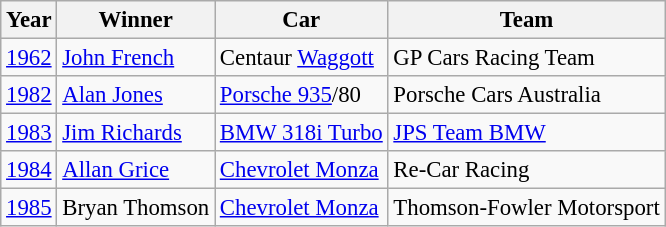<table class="wikitable" style="font-size: 95%;">
<tr>
<th>Year</th>
<th>Winner</th>
<th>Car</th>
<th>Team</th>
</tr>
<tr>
<td><a href='#'>1962</a></td>
<td> <a href='#'>John French</a></td>
<td>Centaur <a href='#'>Waggott</a></td>
<td>GP Cars Racing Team</td>
</tr>
<tr>
<td><a href='#'>1982</a></td>
<td> <a href='#'>Alan Jones</a></td>
<td><a href='#'>Porsche 935</a>/80</td>
<td>Porsche Cars Australia</td>
</tr>
<tr>
<td><a href='#'>1983</a></td>
<td> <a href='#'>Jim Richards</a></td>
<td><a href='#'>BMW 318i Turbo</a></td>
<td><a href='#'>JPS Team BMW</a></td>
</tr>
<tr>
<td><a href='#'>1984</a></td>
<td> <a href='#'>Allan Grice</a></td>
<td><a href='#'>Chevrolet Monza</a></td>
<td>Re-Car Racing</td>
</tr>
<tr>
<td><a href='#'>1985</a></td>
<td> Bryan Thomson</td>
<td><a href='#'>Chevrolet Monza</a></td>
<td>Thomson-Fowler Motorsport</td>
</tr>
</table>
